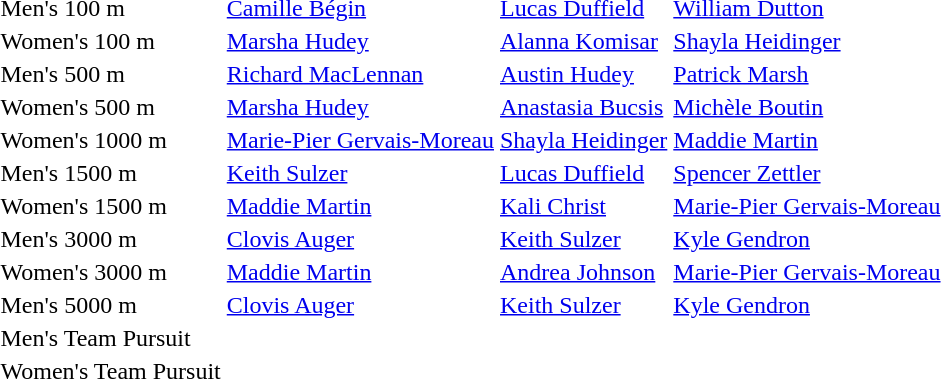<table>
<tr>
<td>Men's 100 m</td>
<td> <a href='#'>Camille Bégin</a></td>
<td> <a href='#'>Lucas Duffield</a></td>
<td> <a href='#'>William Dutton</a></td>
</tr>
<tr>
<td>Women's 100 m</td>
<td> <a href='#'>Marsha Hudey</a></td>
<td> <a href='#'>Alanna Komisar</a></td>
<td> <a href='#'>Shayla Heidinger</a></td>
</tr>
<tr>
<td>Men's 500 m</td>
<td> <a href='#'>Richard MacLennan</a></td>
<td> <a href='#'>Austin Hudey</a></td>
<td> <a href='#'>Patrick Marsh</a></td>
</tr>
<tr>
<td>Women's 500 m</td>
<td> <a href='#'>Marsha Hudey</a></td>
<td> <a href='#'>Anastasia Bucsis</a></td>
<td> <a href='#'>Michèle Boutin</a></td>
</tr>
<tr>
<td>Women's 1000 m</td>
<td> <a href='#'>Marie-Pier Gervais-Moreau</a></td>
<td> <a href='#'>Shayla Heidinger</a></td>
<td> <a href='#'>Maddie Martin</a></td>
</tr>
<tr>
<td>Men's 1500 m</td>
<td> <a href='#'>Keith Sulzer</a></td>
<td> <a href='#'>Lucas Duffield</a></td>
<td> <a href='#'>Spencer Zettler</a></td>
</tr>
<tr>
<td>Women's 1500 m</td>
<td> <a href='#'>Maddie Martin</a></td>
<td> <a href='#'>Kali Christ</a></td>
<td> <a href='#'>Marie-Pier Gervais-Moreau</a></td>
</tr>
<tr>
<td>Men's 3000 m</td>
<td> <a href='#'>Clovis Auger</a></td>
<td> <a href='#'>Keith Sulzer</a></td>
<td> <a href='#'>Kyle Gendron</a></td>
</tr>
<tr>
<td>Women's 3000 m</td>
<td> <a href='#'>Maddie Martin</a></td>
<td> <a href='#'>Andrea Johnson</a></td>
<td> <a href='#'>Marie-Pier Gervais-Moreau</a></td>
</tr>
<tr>
<td>Men's 5000 m</td>
<td> <a href='#'>Clovis Auger</a></td>
<td> <a href='#'>Keith Sulzer</a></td>
<td> <a href='#'>Kyle Gendron</a></td>
</tr>
<tr>
<td>Men's Team Pursuit</td>
<td></td>
<td></td>
<td></td>
</tr>
<tr>
<td>Women's Team Pursuit</td>
<td></td>
<td></td>
<td></td>
</tr>
</table>
